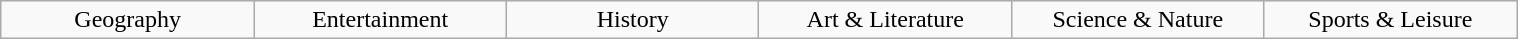<table class="wikitable" style="text-align: center; width: 80%; margin: 1em auto 1em auto;">
<tr>
<td style="width:70pt;">Geography</td>
<td style="width:70pt;">Entertainment</td>
<td style="width:70pt;">History</td>
<td style="width:70pt;">Art & Literature</td>
<td style="width:70pt;">Science & Nature</td>
<td style="width:70pt;">Sports & Leisure</td>
</tr>
</table>
